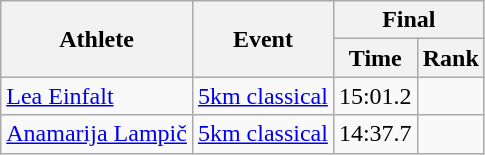<table class="wikitable">
<tr>
<th rowspan="2">Athlete</th>
<th rowspan="2">Event</th>
<th colspan="2">Final</th>
</tr>
<tr>
<th>Time</th>
<th>Rank</th>
</tr>
<tr>
<td rowspan="1"><a href='#'>Lea Einfalt</a></td>
<td><a href='#'>5km classical</a></td>
<td align="center">15:01.2</td>
<td align="center"></td>
</tr>
<tr>
<td rowspan="1"><a href='#'>Anamarija Lampič</a></td>
<td><a href='#'>5km classical</a></td>
<td align="center">14:37.7</td>
<td align="center"></td>
</tr>
</table>
